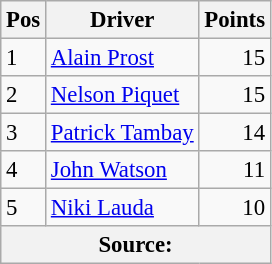<table class="wikitable" style="font-size: 95%;">
<tr>
<th>Pos</th>
<th>Driver</th>
<th>Points</th>
</tr>
<tr>
<td>1</td>
<td> <a href='#'>Alain Prost</a></td>
<td style="text-align: right">15</td>
</tr>
<tr>
<td>2</td>
<td> <a href='#'>Nelson Piquet</a></td>
<td style="text-align: right">15</td>
</tr>
<tr>
<td>3</td>
<td> <a href='#'>Patrick Tambay</a></td>
<td style="text-align: right">14</td>
</tr>
<tr>
<td>4</td>
<td> <a href='#'>John Watson</a></td>
<td style="text-align: right">11</td>
</tr>
<tr>
<td>5</td>
<td> <a href='#'>Niki Lauda</a></td>
<td style="text-align: right">10</td>
</tr>
<tr>
<th colspan=4>Source: </th>
</tr>
</table>
